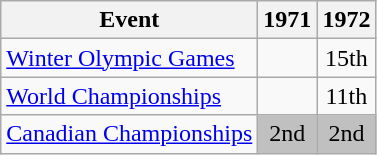<table class="wikitable">
<tr>
<th>Event</th>
<th>1971</th>
<th>1972</th>
</tr>
<tr>
<td><a href='#'>Winter Olympic Games</a></td>
<td></td>
<td align="center">15th</td>
</tr>
<tr>
<td><a href='#'>World Championships</a></td>
<td></td>
<td align="center">11th</td>
</tr>
<tr>
<td><a href='#'>Canadian Championships</a></td>
<td align="center" bgcolor="silver">2nd</td>
<td align="center" bgcolor="silver">2nd</td>
</tr>
</table>
